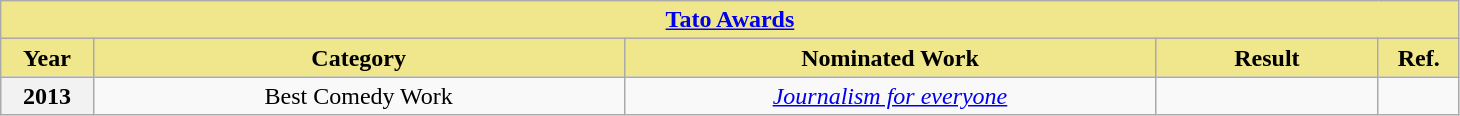<table class="wikitable" width="77%">
<tr>
<th colspan="5" style="background:#F0E68C"><a href='#'>Tato Awards</a></th>
</tr>
<tr>
<th width="33" style="background:#F0E68C">Year</th>
<th width="225" style="background:#F0E68C">Category</th>
<th width="225" style="background:#F0E68C">Nominated Work</th>
<th width="90" style="background:#F0E68C">Result</th>
<th width="5" style="background:#F0E68C">Ref.</th>
</tr>
<tr>
<th>2013</th>
<td align="center">Best Comedy Work</td>
<td align="center"><em><a href='#'>Journalism for everyone</a></em></td>
<td></td>
<td align="center"></td>
</tr>
</table>
